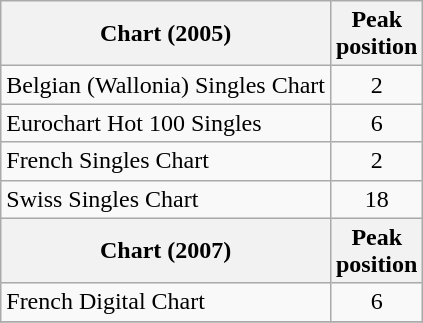<table class="wikitable sortable">
<tr>
<th>Chart (2005)</th>
<th>Peak<br>position</th>
</tr>
<tr>
<td>Belgian (Wallonia) Singles Chart</td>
<td align="center">2</td>
</tr>
<tr>
<td>Eurochart Hot 100 Singles</td>
<td align="center">6</td>
</tr>
<tr>
<td>French Singles Chart</td>
<td align="center">2</td>
</tr>
<tr>
<td>Swiss Singles Chart</td>
<td align="center">18</td>
</tr>
<tr>
<th>Chart (2007)</th>
<th>Peak<br>position</th>
</tr>
<tr>
<td>French Digital Chart</td>
<td align="center">6</td>
</tr>
<tr>
</tr>
</table>
